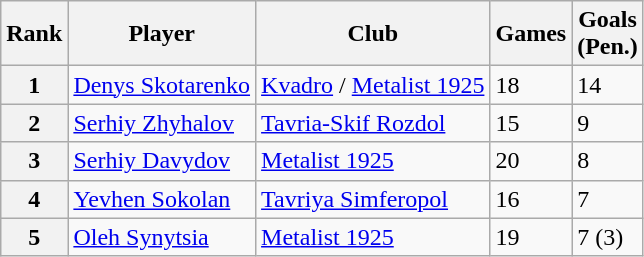<table class="wikitable">
<tr>
<th>Rank</th>
<th>Player</th>
<th>Club</th>
<th>Games</th>
<th>Goals<br>(Pen.)</th>
</tr>
<tr>
<th>1</th>
<td align="left"> <a href='#'>Denys Skotarenko</a></td>
<td align="left"><a href='#'>Kvadro</a> / <a href='#'>Metalist 1925</a></td>
<td>18</td>
<td>14</td>
</tr>
<tr>
<th>2</th>
<td align="left"> <a href='#'>Serhiy Zhyhalov</a></td>
<td align="left"><a href='#'>Tavria-Skif Rozdol</a></td>
<td>15</td>
<td>9</td>
</tr>
<tr>
<th>3</th>
<td align="left"> <a href='#'>Serhiy Davydov</a></td>
<td align="left"><a href='#'>Metalist 1925</a></td>
<td>20</td>
<td>8</td>
</tr>
<tr>
<th>4</th>
<td align="left"> <a href='#'>Yevhen Sokolan</a></td>
<td align="left"><a href='#'>Tavriya Simferopol</a></td>
<td>16</td>
<td>7</td>
</tr>
<tr>
<th>5</th>
<td align="left"> <a href='#'>Oleh Synytsia</a></td>
<td align="left"><a href='#'>Metalist 1925</a></td>
<td>19</td>
<td>7 (3)</td>
</tr>
</table>
